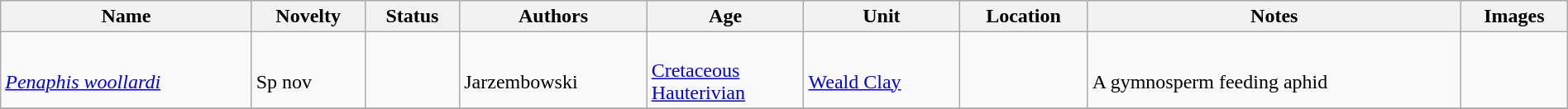<table class="wikitable sortable" align="center" width="100%">
<tr>
<th>Name</th>
<th>Novelty</th>
<th>Status</th>
<th>Authors</th>
<th>Age</th>
<th>Unit</th>
<th>Location</th>
<th>Notes</th>
<th>Images</th>
</tr>
<tr>
<td><br><em><a href='#'>Penaphis woollardi</a></em></td>
<td><br>Sp nov</td>
<td></td>
<td><br>Jarzembowski</td>
<td><br><a href='#'>Cretaceous</a><br> <a href='#'>Hauterivian</a></td>
<td><br><a href='#'>Weald Clay</a></td>
<td><br></td>
<td><br>A gymnosperm feeding aphid</td>
<td></td>
</tr>
<tr>
</tr>
</table>
